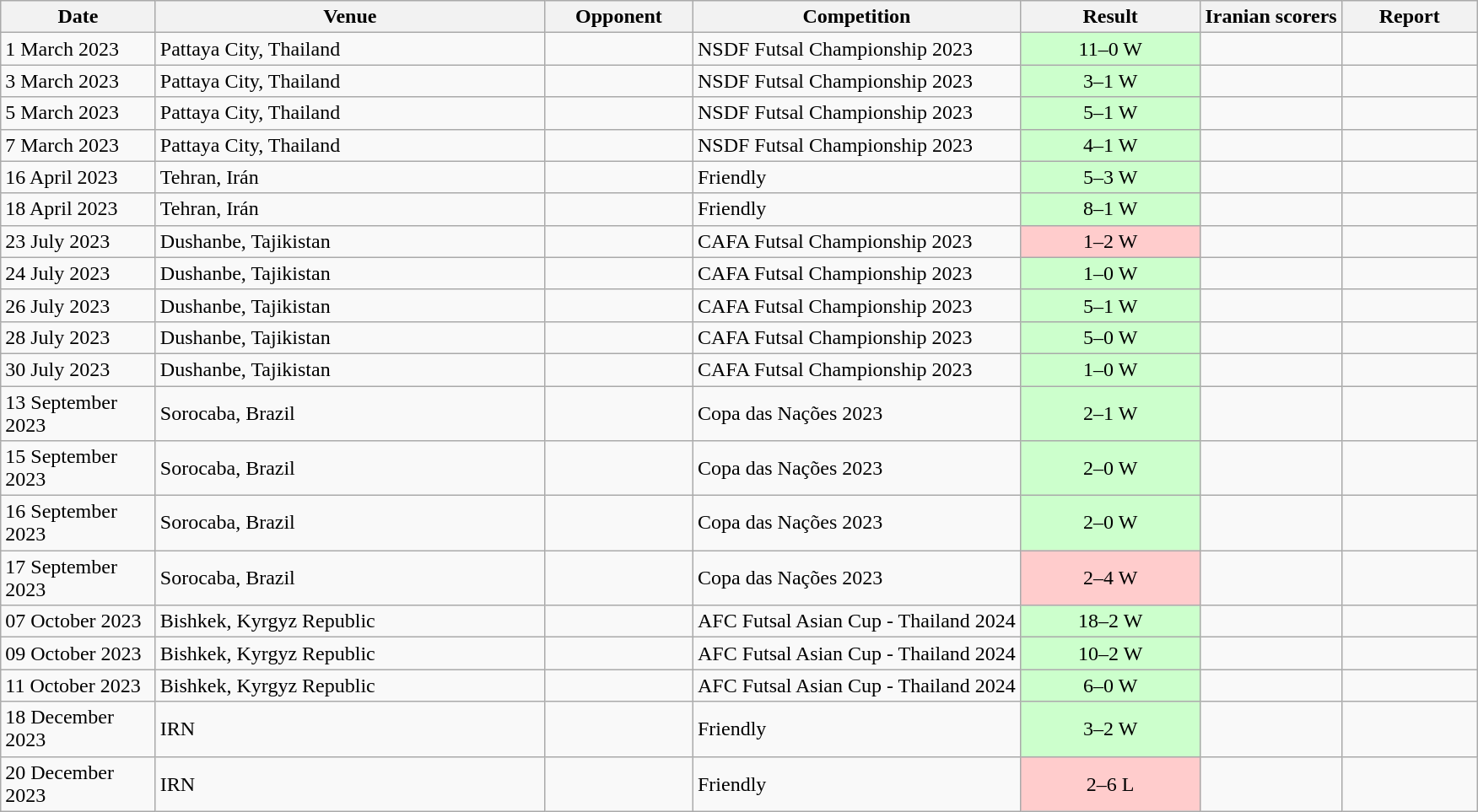<table class="wikitable">
<tr>
<th width=115>Date</th>
<th width=300>Venue</th>
<th width=110>Opponent</th>
<th>Competition</th>
<th width=135>Result</th>
<th>Iranian scorers</th>
<th width=100>Report</th>
</tr>
<tr>
<td>1 March 2023</td>
<td>Pattaya City, Thailand</td>
<td></td>
<td>NSDF Futsal Championship 2023</td>
<td bgcolor=CCFFCC align=center>11–0 W</td>
<td></td>
<td align=center></td>
</tr>
<tr>
<td>3 March 2023</td>
<td>Pattaya City, Thailand</td>
<td></td>
<td>NSDF Futsal Championship 2023</td>
<td bgcolor=CCFFCC align=center>3–1 W</td>
<td></td>
<td align=center></td>
</tr>
<tr>
<td>5 March 2023</td>
<td>Pattaya City, Thailand</td>
<td></td>
<td>NSDF Futsal Championship 2023</td>
<td bgcolor=CCFFCC align=center>5–1 W</td>
<td></td>
<td align=center></td>
</tr>
<tr>
<td>7 March 2023</td>
<td>Pattaya City, Thailand</td>
<td></td>
<td>NSDF Futsal Championship 2023</td>
<td bgcolor=CCFFCC align=center>4–1 W</td>
<td></td>
<td align=center></td>
</tr>
<tr>
<td>16 April 2023</td>
<td>Tehran, Irán</td>
<td></td>
<td>Friendly</td>
<td bgcolor=CCFFCC align=center>5–3 W</td>
<td></td>
<td align=center></td>
</tr>
<tr>
<td>18 April 2023</td>
<td>Tehran, Irán</td>
<td></td>
<td>Friendly</td>
<td bgcolor=CCFFCC align=center>8–1 W</td>
<td></td>
<td align=center></td>
</tr>
<tr>
<td>23 July 2023</td>
<td>Dushanbe, Tajikistan</td>
<td></td>
<td>CAFA Futsal Championship 2023</td>
<td bgcolor=FFCCCC align=center>1–2 W</td>
<td></td>
<td align=center></td>
</tr>
<tr>
<td>24 July 2023</td>
<td>Dushanbe, Tajikistan</td>
<td></td>
<td>CAFA Futsal Championship 2023</td>
<td bgcolor=CCFFCC align=center>1–0 W</td>
<td></td>
<td align=center></td>
</tr>
<tr>
<td>26 July 2023</td>
<td>Dushanbe, Tajikistan</td>
<td></td>
<td>CAFA Futsal Championship 2023</td>
<td bgcolor=CCFFCC align=center>5–1 W</td>
<td></td>
<td align=center></td>
</tr>
<tr>
<td>28 July 2023</td>
<td>Dushanbe, Tajikistan</td>
<td></td>
<td>CAFA Futsal Championship 2023</td>
<td bgcolor=CCFFCC align=center>5–0 W</td>
<td></td>
<td align=center></td>
</tr>
<tr>
<td>30 July 2023</td>
<td>Dushanbe, Tajikistan</td>
<td></td>
<td>CAFA Futsal Championship 2023</td>
<td bgcolor=CCFFCC align=center>1–0 W</td>
<td></td>
<td align=center></td>
</tr>
<tr>
<td>13 September 2023</td>
<td>Sorocaba, Brazil</td>
<td></td>
<td>Copa das Nações 2023</td>
<td bgcolor=CCFFCC align=center>2–1 W</td>
<td></td>
<td align=center></td>
</tr>
<tr>
<td>15 September 2023</td>
<td>Sorocaba, Brazil</td>
<td></td>
<td>Copa das Nações 2023</td>
<td bgcolor=CCFFCC align=center>2–0 W</td>
<td></td>
<td align=center></td>
</tr>
<tr>
<td>16 September 2023</td>
<td>Sorocaba, Brazil</td>
<td></td>
<td>Copa das Nações 2023</td>
<td bgcolor=CCFFCC align=center>2–0 W</td>
<td></td>
<td align=center></td>
</tr>
<tr>
<td>17 September 2023</td>
<td>Sorocaba, Brazil</td>
<td></td>
<td>Copa das Nações 2023</td>
<td bgcolor=FFCCCC align=center>2–4 W</td>
<td></td>
<td align=center></td>
</tr>
<tr>
<td>07 October 2023</td>
<td>Bishkek, Kyrgyz Republic</td>
<td></td>
<td>AFC Futsal Asian Cup - Thailand 2024</td>
<td bgcolor=CCFFCC align=center>18–2 W</td>
<td></td>
<td align=center></td>
</tr>
<tr>
<td>09 October 2023</td>
<td>Bishkek, Kyrgyz Republic</td>
<td></td>
<td>AFC Futsal Asian Cup - Thailand 2024</td>
<td bgcolor=CCFFCC align=center>10–2 W</td>
<td></td>
<td align=center></td>
</tr>
<tr>
<td>11 October 2023</td>
<td>Bishkek, Kyrgyz Republic</td>
<td></td>
<td>AFC Futsal Asian Cup - Thailand 2024</td>
<td bgcolor=CCFFCC align=center>6–0 W</td>
<td></td>
<td align=center></td>
</tr>
<tr>
<td>18 December 2023</td>
<td>IRN</td>
<td></td>
<td>Friendly</td>
<td bgcolor=CCFFCC align=center>3–2 W</td>
<td></td>
<td align=center></td>
</tr>
<tr>
<td>20 December 2023</td>
<td>IRN</td>
<td></td>
<td>Friendly</td>
<td bgcolor=FFCCCC align=center>2–6 L</td>
<td></td>
<td align=center></td>
</tr>
</table>
